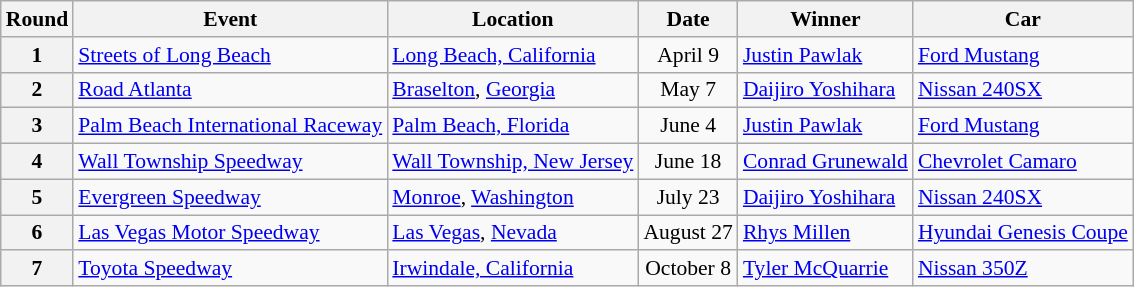<table class="wikitable" style="font-size: 90%;">
<tr>
<th>Round</th>
<th>Event</th>
<th>Location</th>
<th>Date</th>
<th>Winner</th>
<th>Car</th>
</tr>
<tr>
<th>1</th>
<td><a href='#'>Streets of Long Beach</a></td>
<td><a href='#'>Long Beach, California</a></td>
<td align="center">April 9</td>
<td> <a href='#'>Justin Pawlak</a></td>
<td> <a href='#'>Ford Mustang</a></td>
</tr>
<tr>
<th>2</th>
<td><a href='#'>Road Atlanta</a></td>
<td><a href='#'>Braselton</a>, <a href='#'>Georgia</a></td>
<td align="center">May 7</td>
<td> <a href='#'>Daijiro Yoshihara</a></td>
<td> <a href='#'>Nissan 240SX</a></td>
</tr>
<tr>
<th>3</th>
<td><a href='#'>Palm Beach International Raceway</a></td>
<td><a href='#'>Palm Beach, Florida</a></td>
<td align="center">June 4</td>
<td> <a href='#'>Justin Pawlak</a></td>
<td> <a href='#'>Ford Mustang</a></td>
</tr>
<tr>
<th>4</th>
<td><a href='#'>Wall Township Speedway</a></td>
<td><a href='#'>Wall Township, New Jersey</a></td>
<td align="center">June 18</td>
<td> <a href='#'>Conrad Grunewald</a></td>
<td> <a href='#'>Chevrolet Camaro</a></td>
</tr>
<tr>
<th>5</th>
<td><a href='#'>Evergreen Speedway</a></td>
<td><a href='#'>Monroe</a>, <a href='#'>Washington</a></td>
<td align="center">July 23</td>
<td> <a href='#'>Daijiro Yoshihara</a></td>
<td> <a href='#'>Nissan 240SX</a></td>
</tr>
<tr>
<th>6</th>
<td><a href='#'>Las Vegas Motor Speedway</a></td>
<td><a href='#'>Las Vegas</a>, <a href='#'>Nevada</a></td>
<td align="center">August 27</td>
<td> <a href='#'>Rhys Millen</a></td>
<td> <a href='#'>Hyundai Genesis Coupe</a></td>
</tr>
<tr>
<th>7</th>
<td><a href='#'>Toyota Speedway</a></td>
<td><a href='#'>Irwindale, California</a></td>
<td align="center">October 8</td>
<td> <a href='#'>Tyler McQuarrie</a></td>
<td> <a href='#'>Nissan 350Z</a></td>
</tr>
</table>
